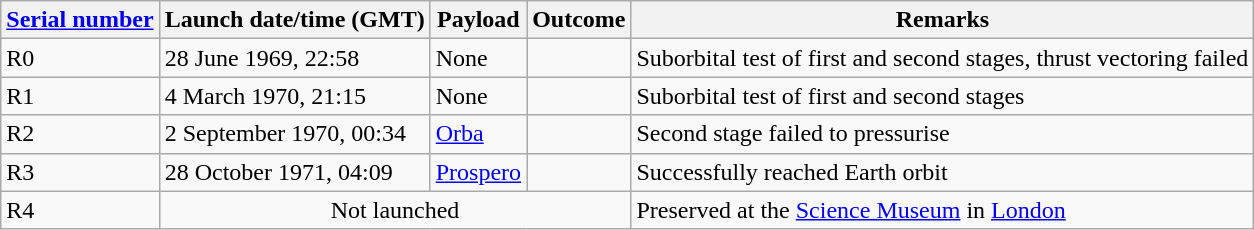<table class="wikitable">
<tr>
<th><a href='#'>Serial number</a></th>
<th>Launch date/time (GMT)</th>
<th>Payload</th>
<th>Outcome</th>
<th>Remarks</th>
</tr>
<tr>
<td>R0</td>
<td>28 June 1969, 22:58</td>
<td>None</td>
<td></td>
<td>Suborbital test of first and second stages, thrust vectoring failed</td>
</tr>
<tr>
<td>R1</td>
<td>4 March 1970, 21:15</td>
<td>None</td>
<td></td>
<td>Suborbital test of first and second stages</td>
</tr>
<tr>
<td>R2</td>
<td>2 September 1970, 00:34</td>
<td><a href='#'>Orba</a></td>
<td></td>
<td>Second stage failed to pressurise</td>
</tr>
<tr>
<td>R3</td>
<td>28 October 1971, 04:09</td>
<td><a href='#'>Prospero</a></td>
<td></td>
<td>Successfully reached Earth orbit</td>
</tr>
<tr>
<td>R4</td>
<td colspan=3 align=center>Not launched</td>
<td>Preserved at the <a href='#'>Science Museum</a> in <a href='#'>London</a></td>
</tr>
</table>
